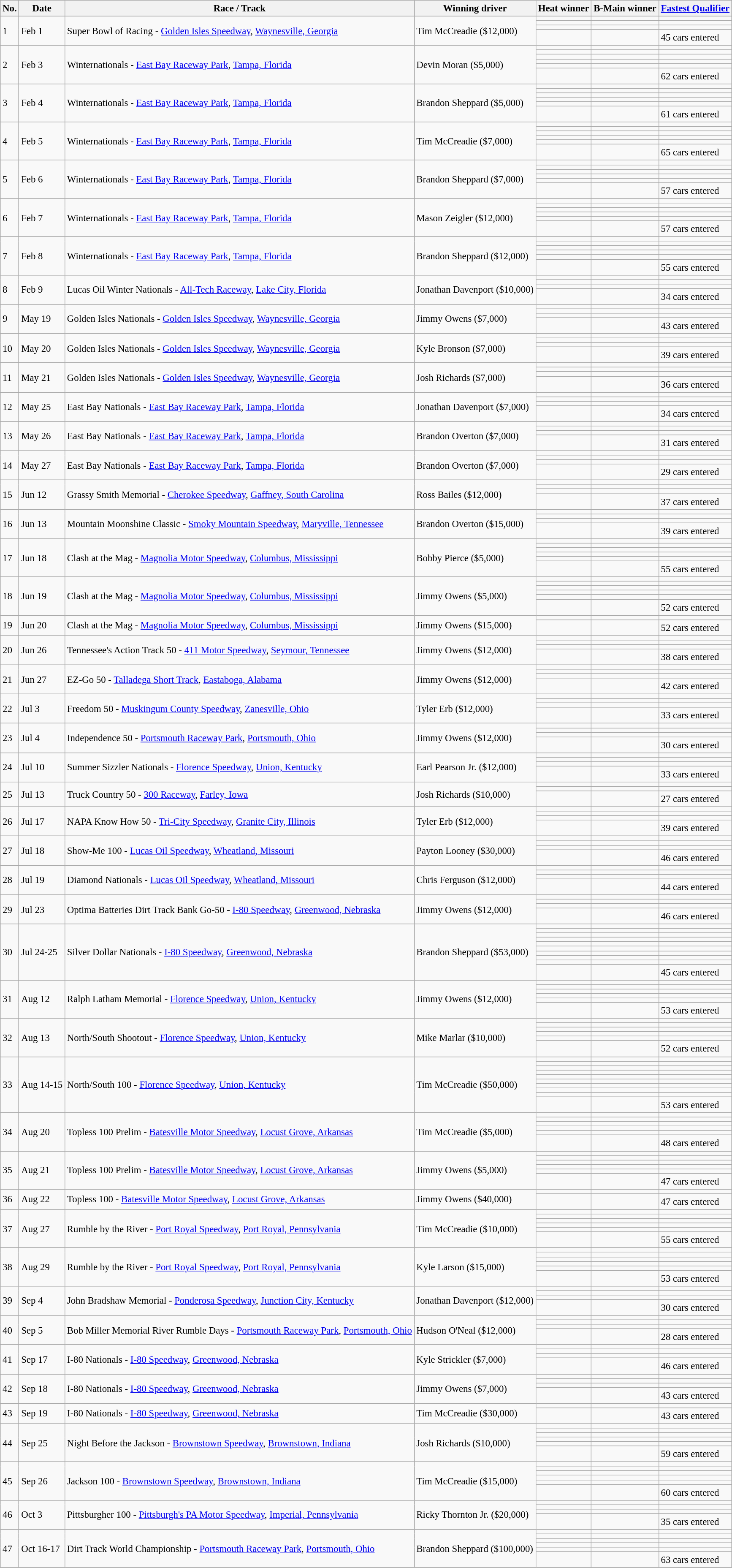<table class="wikitable" style="font-size:95%">
<tr>
<th>No.</th>
<th>Date</th>
<th>Race / Track</th>
<th>Winning driver</th>
<th>Heat winner</th>
<th>B-Main winner</th>
<th><a href='#'>Fastest Qualifier</a></th>
</tr>
<tr>
<td rowspan=4>1</td>
<td rowspan=4>Feb 1</td>
<td rowspan=4>Super Bowl of Racing - <a href='#'>Golden Isles Speedway</a>, <a href='#'>Waynesville, Georgia</a></td>
<td rowspan=4>Tim McCreadie ($12,000)</td>
<td></td>
<td></td>
<td></td>
</tr>
<tr>
<td></td>
<td></td>
<td></td>
</tr>
<tr>
<td></td>
<td></td>
<td></td>
</tr>
<tr>
<td></td>
<td></td>
<td>45 cars entered</td>
</tr>
<tr>
<td rowspan=6>2</td>
<td rowspan=6>Feb 3</td>
<td rowspan=6>Winternationals - <a href='#'>East Bay Raceway Park</a>, <a href='#'>Tampa, Florida</a></td>
<td rowspan=6>Devin Moran ($5,000)</td>
<td></td>
<td></td>
<td></td>
</tr>
<tr>
<td></td>
<td></td>
<td></td>
</tr>
<tr>
<td></td>
<td></td>
<td></td>
</tr>
<tr>
<td></td>
<td></td>
<td></td>
</tr>
<tr>
<td></td>
<td></td>
<td></td>
</tr>
<tr>
<td></td>
<td></td>
<td>62 cars entered</td>
</tr>
<tr>
<td rowspan=6>3</td>
<td rowspan=6>Feb 4</td>
<td rowspan=6>Winternationals - <a href='#'>East Bay Raceway Park</a>, <a href='#'>Tampa, Florida</a></td>
<td rowspan=6>Brandon Sheppard ($5,000)</td>
<td></td>
<td></td>
<td></td>
</tr>
<tr>
<td></td>
<td></td>
<td></td>
</tr>
<tr>
<td></td>
<td></td>
<td></td>
</tr>
<tr>
<td></td>
<td></td>
<td></td>
</tr>
<tr>
<td></td>
<td></td>
<td></td>
</tr>
<tr>
<td></td>
<td></td>
<td>61 cars entered</td>
</tr>
<tr>
<td rowspan=6>4</td>
<td rowspan=6>Feb 5</td>
<td rowspan=6>Winternationals - <a href='#'>East Bay Raceway Park</a>, <a href='#'>Tampa, Florida</a></td>
<td rowspan=6>Tim McCreadie ($7,000)</td>
<td></td>
<td></td>
<td></td>
</tr>
<tr>
<td></td>
<td></td>
<td></td>
</tr>
<tr>
<td></td>
<td></td>
<td></td>
</tr>
<tr>
<td></td>
<td></td>
<td></td>
</tr>
<tr>
<td></td>
<td></td>
<td></td>
</tr>
<tr>
<td></td>
<td></td>
<td>65 cars entered</td>
</tr>
<tr>
<td rowspan=6>5</td>
<td rowspan=6>Feb 6</td>
<td rowspan=6>Winternationals - <a href='#'>East Bay Raceway Park</a>, <a href='#'>Tampa, Florida</a></td>
<td rowspan=6>Brandon Sheppard ($7,000)</td>
<td></td>
<td></td>
<td></td>
</tr>
<tr>
<td></td>
<td></td>
<td></td>
</tr>
<tr>
<td></td>
<td></td>
<td></td>
</tr>
<tr>
<td></td>
<td></td>
<td></td>
</tr>
<tr>
<td></td>
<td></td>
<td></td>
</tr>
<tr>
<td></td>
<td></td>
<td>57 cars entered</td>
</tr>
<tr>
<td rowspan=6>6</td>
<td rowspan=6>Feb 7</td>
<td rowspan=6>Winternationals - <a href='#'>East Bay Raceway Park</a>, <a href='#'>Tampa, Florida</a></td>
<td rowspan=6>Mason Zeigler ($12,000)</td>
<td></td>
<td></td>
<td></td>
</tr>
<tr>
<td></td>
<td></td>
<td></td>
</tr>
<tr>
<td></td>
<td></td>
<td></td>
</tr>
<tr>
<td></td>
<td></td>
<td></td>
</tr>
<tr>
<td></td>
<td></td>
<td></td>
</tr>
<tr>
<td></td>
<td></td>
<td>57 cars entered</td>
</tr>
<tr>
<td rowspan=6>7</td>
<td rowspan=6>Feb 8</td>
<td rowspan=6>Winternationals - <a href='#'>East Bay Raceway Park</a>, <a href='#'>Tampa, Florida</a></td>
<td rowspan=6>Brandon Sheppard ($12,000)</td>
<td></td>
<td></td>
<td></td>
</tr>
<tr>
<td></td>
<td></td>
<td></td>
</tr>
<tr>
<td></td>
<td></td>
<td></td>
</tr>
<tr>
<td></td>
<td></td>
<td></td>
</tr>
<tr>
<td></td>
<td></td>
<td></td>
</tr>
<tr>
<td></td>
<td></td>
<td>55 cars entered</td>
</tr>
<tr>
<td rowspan=4>8</td>
<td rowspan=4>Feb 9</td>
<td rowspan=4>Lucas Oil Winter Nationals - <a href='#'>All-Tech Raceway</a>, <a href='#'>Lake City, Florida</a></td>
<td rowspan=4>Jonathan Davenport ($10,000)</td>
<td></td>
<td></td>
<td></td>
</tr>
<tr>
<td></td>
<td></td>
<td></td>
</tr>
<tr>
<td></td>
<td></td>
<td></td>
</tr>
<tr>
<td></td>
<td></td>
<td>34 cars entered</td>
</tr>
<tr>
<td rowspan=4>9</td>
<td rowspan=4>May 19</td>
<td rowspan=4>Golden Isles Nationals - <a href='#'>Golden Isles Speedway</a>, <a href='#'>Waynesville, Georgia</a></td>
<td rowspan=4>Jimmy Owens ($7,000)</td>
<td></td>
<td></td>
<td></td>
</tr>
<tr>
<td></td>
<td></td>
<td></td>
</tr>
<tr>
<td></td>
<td></td>
<td></td>
</tr>
<tr>
<td></td>
<td></td>
<td>43 cars entered</td>
</tr>
<tr>
<td rowspan=4>10</td>
<td rowspan=4>May 20</td>
<td rowspan=4>Golden Isles Nationals - <a href='#'>Golden Isles Speedway</a>, <a href='#'>Waynesville, Georgia</a></td>
<td rowspan=4>Kyle Bronson ($7,000)</td>
<td></td>
<td></td>
<td></td>
</tr>
<tr>
<td></td>
<td></td>
<td></td>
</tr>
<tr>
<td></td>
<td></td>
<td></td>
</tr>
<tr>
<td></td>
<td></td>
<td>39 cars entered</td>
</tr>
<tr>
<td rowspan=4>11</td>
<td rowspan=4>May 21</td>
<td rowspan=4>Golden Isles Nationals - <a href='#'>Golden Isles Speedway</a>, <a href='#'>Waynesville, Georgia</a></td>
<td rowspan=4>Josh Richards ($7,000)</td>
<td></td>
<td></td>
<td></td>
</tr>
<tr>
<td></td>
<td></td>
<td></td>
</tr>
<tr>
<td></td>
<td></td>
<td></td>
</tr>
<tr>
<td></td>
<td></td>
<td>36 cars entered</td>
</tr>
<tr>
<td rowspan=4>12</td>
<td rowspan=4>May 25</td>
<td rowspan=4>East Bay Nationals - <a href='#'>East Bay Raceway Park</a>, <a href='#'>Tampa, Florida</a></td>
<td rowspan=4>Jonathan Davenport ($7,000)</td>
<td></td>
<td></td>
<td></td>
</tr>
<tr>
<td></td>
<td></td>
<td></td>
</tr>
<tr>
<td></td>
<td></td>
<td></td>
</tr>
<tr>
<td></td>
<td></td>
<td>34 cars entered</td>
</tr>
<tr>
<td rowspan=4>13</td>
<td rowspan=4>May 26</td>
<td rowspan=4>East Bay Nationals - <a href='#'>East Bay Raceway Park</a>, <a href='#'>Tampa, Florida</a></td>
<td rowspan=4>Brandon Overton ($7,000)</td>
<td></td>
<td></td>
<td></td>
</tr>
<tr>
<td></td>
<td></td>
<td></td>
</tr>
<tr>
<td></td>
<td></td>
<td></td>
</tr>
<tr>
<td></td>
<td></td>
<td>31 cars entered</td>
</tr>
<tr>
<td rowspan=4>14</td>
<td rowspan=4>May 27</td>
<td rowspan=4>East Bay Nationals - <a href='#'>East Bay Raceway Park</a>, <a href='#'>Tampa, Florida</a></td>
<td rowspan=4>Brandon Overton ($7,000)</td>
<td></td>
<td></td>
<td></td>
</tr>
<tr>
<td></td>
<td></td>
<td></td>
</tr>
<tr>
<td></td>
<td></td>
<td></td>
</tr>
<tr>
<td></td>
<td></td>
<td>29 cars entered</td>
</tr>
<tr>
<td rowspan=4>15</td>
<td rowspan=4>Jun 12</td>
<td rowspan=4>Grassy Smith Memorial - <a href='#'>Cherokee Speedway</a>, <a href='#'>Gaffney, South Carolina</a></td>
<td rowspan=4>Ross Bailes ($12,000)</td>
<td></td>
<td></td>
<td></td>
</tr>
<tr>
<td></td>
<td></td>
<td></td>
</tr>
<tr>
<td></td>
<td></td>
<td></td>
</tr>
<tr>
<td></td>
<td></td>
<td>37 cars entered</td>
</tr>
<tr>
<td rowspan=4>16</td>
<td rowspan=4>Jun 13</td>
<td rowspan=4>Mountain Moonshine Classic - <a href='#'>Smoky Mountain Speedway</a>, <a href='#'>Maryville, Tennessee</a></td>
<td rowspan=4>Brandon Overton ($15,000)</td>
<td></td>
<td></td>
<td></td>
</tr>
<tr>
<td></td>
<td></td>
<td></td>
</tr>
<tr>
<td></td>
<td></td>
<td></td>
</tr>
<tr>
<td></td>
<td></td>
<td>39 cars entered</td>
</tr>
<tr>
<td rowspan=6>17</td>
<td rowspan=6>Jun 18</td>
<td rowspan=6>Clash at the Mag - <a href='#'>Magnolia Motor Speedway</a>, <a href='#'>Columbus, Mississippi</a></td>
<td rowspan=6>Bobby Pierce ($5,000)</td>
<td></td>
<td></td>
<td></td>
</tr>
<tr>
<td></td>
<td></td>
<td></td>
</tr>
<tr>
<td></td>
<td></td>
<td></td>
</tr>
<tr>
<td></td>
<td></td>
<td></td>
</tr>
<tr>
<td></td>
<td></td>
<td></td>
</tr>
<tr>
<td></td>
<td></td>
<td>55 cars entered</td>
</tr>
<tr>
<td rowspan=6>18</td>
<td rowspan=6>Jun 19</td>
<td rowspan=6>Clash at the Mag - <a href='#'>Magnolia Motor Speedway</a>, <a href='#'>Columbus, Mississippi</a></td>
<td rowspan=6>Jimmy Owens ($5,000)</td>
<td></td>
<td></td>
<td></td>
</tr>
<tr>
<td></td>
<td></td>
<td></td>
</tr>
<tr>
<td></td>
<td></td>
<td></td>
</tr>
<tr>
<td></td>
<td></td>
<td></td>
</tr>
<tr>
<td></td>
<td></td>
<td></td>
</tr>
<tr>
<td></td>
<td></td>
<td>52 cars entered</td>
</tr>
<tr>
<td rowspan=2>19</td>
<td rowspan=2>Jun 20</td>
<td rowspan=2>Clash at the Mag - <a href='#'>Magnolia Motor Speedway</a>, <a href='#'>Columbus, Mississippi</a></td>
<td rowspan=2>Jimmy Owens ($15,000)</td>
<td></td>
<td></td>
<td></td>
</tr>
<tr>
<td></td>
<td></td>
<td>52 cars entered</td>
</tr>
<tr>
<td rowspan=4>20</td>
<td rowspan=4>Jun 26</td>
<td rowspan=4>Tennessee's Action Track 50 - <a href='#'>411 Motor Speedway</a>, <a href='#'>Seymour, Tennessee</a></td>
<td rowspan=4>Jimmy Owens ($12,000)</td>
<td></td>
<td></td>
<td></td>
</tr>
<tr>
<td></td>
<td></td>
<td></td>
</tr>
<tr>
<td></td>
<td></td>
<td></td>
</tr>
<tr>
<td></td>
<td></td>
<td>38 cars entered</td>
</tr>
<tr>
<td rowspan=4>21</td>
<td rowspan=4>Jun 27</td>
<td rowspan=4>EZ-Go 50 - <a href='#'>Talladega Short Track</a>, <a href='#'>Eastaboga, Alabama</a></td>
<td rowspan=4>Jimmy Owens ($12,000)</td>
<td></td>
<td></td>
<td></td>
</tr>
<tr>
<td></td>
<td></td>
<td></td>
</tr>
<tr>
<td></td>
<td></td>
<td></td>
</tr>
<tr>
<td></td>
<td></td>
<td>42 cars entered</td>
</tr>
<tr>
<td rowspan=4>22</td>
<td rowspan=4>Jul 3</td>
<td rowspan=4>Freedom 50 - <a href='#'>Muskingum County Speedway</a>, <a href='#'>Zanesville, Ohio</a></td>
<td rowspan=4>Tyler Erb ($12,000)</td>
<td></td>
<td></td>
<td></td>
</tr>
<tr>
<td></td>
<td></td>
<td></td>
</tr>
<tr>
<td></td>
<td></td>
<td></td>
</tr>
<tr>
<td></td>
<td></td>
<td>33 cars entered</td>
</tr>
<tr>
<td rowspan=4>23</td>
<td rowspan=4>Jul 4</td>
<td rowspan=4>Independence 50 - <a href='#'>Portsmouth Raceway Park</a>, <a href='#'>Portsmouth, Ohio</a></td>
<td rowspan=4>Jimmy Owens ($12,000)</td>
<td></td>
<td></td>
<td></td>
</tr>
<tr>
<td></td>
<td></td>
<td></td>
</tr>
<tr>
<td></td>
<td></td>
<td></td>
</tr>
<tr>
<td></td>
<td></td>
<td>30 cars entered</td>
</tr>
<tr>
<td rowspan=4>24</td>
<td rowspan=4>Jul 10</td>
<td rowspan=4>Summer Sizzler Nationals - <a href='#'>Florence Speedway</a>, <a href='#'>Union, Kentucky</a></td>
<td rowspan=4>Earl Pearson Jr. ($12,000)</td>
<td></td>
<td></td>
<td></td>
</tr>
<tr>
<td></td>
<td></td>
<td></td>
</tr>
<tr>
<td></td>
<td></td>
<td></td>
</tr>
<tr>
<td></td>
<td></td>
<td>33 cars entered</td>
</tr>
<tr>
<td rowspan=3>25</td>
<td rowspan=3>Jul 13</td>
<td rowspan=3>Truck Country 50 - <a href='#'>300 Raceway</a>, <a href='#'>Farley, Iowa</a></td>
<td rowspan=3>Josh Richards ($10,000)</td>
<td></td>
<td></td>
<td></td>
</tr>
<tr>
<td></td>
<td></td>
<td></td>
</tr>
<tr>
<td></td>
<td></td>
<td>27 cars entered</td>
</tr>
<tr>
<td rowspan=4>26</td>
<td rowspan=4>Jul 17</td>
<td rowspan=4>NAPA Know How 50 - <a href='#'>Tri-City Speedway</a>, <a href='#'>Granite City, Illinois</a></td>
<td rowspan=4>Tyler Erb ($12,000)</td>
<td></td>
<td></td>
<td></td>
</tr>
<tr>
<td></td>
<td></td>
<td></td>
</tr>
<tr>
<td></td>
<td></td>
<td></td>
</tr>
<tr>
<td></td>
<td></td>
<td>39 cars entered</td>
</tr>
<tr>
<td rowspan=4>27</td>
<td rowspan=4>Jul 18</td>
<td rowspan=4>Show-Me 100 - <a href='#'>Lucas Oil Speedway</a>, <a href='#'>Wheatland, Missouri</a></td>
<td rowspan=4>Payton Looney ($30,000)</td>
<td></td>
<td></td>
<td></td>
</tr>
<tr>
<td></td>
<td></td>
<td></td>
</tr>
<tr>
<td></td>
<td></td>
<td></td>
</tr>
<tr>
<td></td>
<td></td>
<td>46 cars entered</td>
</tr>
<tr>
<td rowspan=4>28</td>
<td rowspan=4>Jul 19</td>
<td rowspan=4>Diamond Nationals - <a href='#'>Lucas Oil Speedway</a>, <a href='#'>Wheatland, Missouri</a></td>
<td rowspan=4>Chris Ferguson ($12,000)</td>
<td></td>
<td></td>
<td></td>
</tr>
<tr>
<td></td>
<td></td>
<td></td>
</tr>
<tr>
<td></td>
<td></td>
<td></td>
</tr>
<tr>
<td></td>
<td></td>
<td>44 cars entered</td>
</tr>
<tr>
<td rowspan=4>29</td>
<td rowspan=4>Jul 23</td>
<td rowspan=4>Optima Batteries Dirt Track Bank Go-50 - <a href='#'>I-80 Speedway</a>, <a href='#'>Greenwood, Nebraska</a></td>
<td rowspan=4>Jimmy Owens ($12,000)</td>
<td></td>
<td></td>
<td></td>
</tr>
<tr>
<td></td>
<td></td>
<td></td>
</tr>
<tr>
<td></td>
<td></td>
<td></td>
</tr>
<tr>
<td></td>
<td></td>
<td>46 cars entered</td>
</tr>
<tr>
<td rowspan=10>30</td>
<td rowspan=10>Jul 24-25</td>
<td rowspan=10>Silver Dollar Nationals - <a href='#'>I-80 Speedway</a>, <a href='#'>Greenwood, Nebraska</a></td>
<td rowspan=10>Brandon Sheppard ($53,000)</td>
<td></td>
<td></td>
<td></td>
</tr>
<tr>
<td></td>
<td></td>
<td></td>
</tr>
<tr>
<td></td>
<td></td>
<td></td>
</tr>
<tr>
<td></td>
<td></td>
<td></td>
</tr>
<tr>
<td></td>
<td></td>
<td></td>
</tr>
<tr>
<td></td>
<td></td>
<td></td>
</tr>
<tr>
<td></td>
<td></td>
<td></td>
</tr>
<tr>
<td></td>
<td></td>
<td></td>
</tr>
<tr>
<td></td>
<td></td>
<td></td>
</tr>
<tr>
<td></td>
<td></td>
<td>45 cars entered</td>
</tr>
<tr>
<td rowspan=6>31</td>
<td rowspan=6>Aug 12</td>
<td rowspan=6>Ralph Latham Memorial - <a href='#'>Florence Speedway</a>, <a href='#'>Union, Kentucky</a></td>
<td rowspan=6>Jimmy Owens ($12,000)</td>
<td></td>
<td></td>
<td></td>
</tr>
<tr>
<td></td>
<td></td>
<td></td>
</tr>
<tr>
<td></td>
<td></td>
<td></td>
</tr>
<tr>
<td></td>
<td></td>
<td></td>
</tr>
<tr>
<td></td>
<td></td>
<td></td>
</tr>
<tr>
<td></td>
<td></td>
<td>53 cars entered</td>
</tr>
<tr>
<td rowspan=6>32</td>
<td rowspan=6>Aug 13</td>
<td rowspan=6>North/South Shootout - <a href='#'>Florence Speedway</a>, <a href='#'>Union, Kentucky</a></td>
<td rowspan=6>Mike Marlar ($10,000)</td>
<td></td>
<td></td>
<td></td>
</tr>
<tr>
<td></td>
<td></td>
<td></td>
</tr>
<tr>
<td></td>
<td></td>
<td></td>
</tr>
<tr>
<td></td>
<td></td>
<td></td>
</tr>
<tr>
<td></td>
<td></td>
<td></td>
</tr>
<tr>
<td></td>
<td></td>
<td>52 cars entered</td>
</tr>
<tr>
<td rowspan=10>33</td>
<td rowspan=10>Aug 14-15</td>
<td rowspan=10>North/South 100 - <a href='#'>Florence Speedway</a>, <a href='#'>Union, Kentucky</a></td>
<td rowspan=10>Tim McCreadie ($50,000)</td>
<td></td>
<td></td>
<td></td>
</tr>
<tr>
<td></td>
<td></td>
<td></td>
</tr>
<tr>
<td></td>
<td></td>
<td></td>
</tr>
<tr>
<td></td>
<td></td>
<td></td>
</tr>
<tr>
<td></td>
<td></td>
<td></td>
</tr>
<tr>
<td></td>
<td></td>
<td></td>
</tr>
<tr>
<td></td>
<td></td>
<td></td>
</tr>
<tr>
<td></td>
<td></td>
<td></td>
</tr>
<tr>
<td></td>
<td></td>
<td></td>
</tr>
<tr>
<td></td>
<td></td>
<td>53 cars entered</td>
</tr>
<tr>
<td rowspan=6>34</td>
<td rowspan=6>Aug 20</td>
<td rowspan=6>Topless 100 Prelim - <a href='#'>Batesville Motor Speedway</a>, <a href='#'>Locust Grove, Arkansas</a></td>
<td rowspan=6>Tim McCreadie ($5,000)</td>
<td></td>
<td></td>
<td></td>
</tr>
<tr>
<td></td>
<td></td>
<td></td>
</tr>
<tr>
<td></td>
<td></td>
<td></td>
</tr>
<tr>
<td></td>
<td></td>
<td></td>
</tr>
<tr>
<td></td>
<td></td>
<td></td>
</tr>
<tr>
<td></td>
<td></td>
<td>48 cars entered</td>
</tr>
<tr>
<td rowspan=6>35</td>
<td rowspan=6>Aug 21</td>
<td rowspan=6>Topless 100 Prelim - <a href='#'>Batesville Motor Speedway</a>, <a href='#'>Locust Grove, Arkansas</a></td>
<td rowspan=6>Jimmy Owens ($5,000)</td>
<td></td>
<td></td>
<td></td>
</tr>
<tr>
<td></td>
<td></td>
<td></td>
</tr>
<tr>
<td></td>
<td></td>
<td></td>
</tr>
<tr>
<td></td>
<td></td>
<td></td>
</tr>
<tr>
<td></td>
<td></td>
<td></td>
</tr>
<tr>
<td></td>
<td></td>
<td>47 cars entered</td>
</tr>
<tr>
<td rowspan=2>36</td>
<td rowspan=2>Aug 22</td>
<td rowspan=2>Topless 100 - <a href='#'>Batesville Motor Speedway</a>, <a href='#'>Locust Grove, Arkansas</a></td>
<td rowspan=2>Jimmy Owens ($40,000)</td>
<td></td>
<td></td>
<td></td>
</tr>
<tr>
<td></td>
<td></td>
<td>47 cars entered</td>
</tr>
<tr>
<td rowspan=6>37</td>
<td rowspan=6>Aug 27</td>
<td rowspan=6>Rumble by the River - <a href='#'>Port Royal Speedway</a>, <a href='#'>Port Royal, Pennsylvania</a></td>
<td rowspan=6>Tim McCreadie ($10,000)</td>
<td></td>
<td></td>
<td></td>
</tr>
<tr>
<td></td>
<td></td>
<td></td>
</tr>
<tr>
<td></td>
<td></td>
<td></td>
</tr>
<tr>
<td></td>
<td></td>
<td></td>
</tr>
<tr>
<td></td>
<td></td>
<td></td>
</tr>
<tr>
<td></td>
<td></td>
<td>55 cars entered</td>
</tr>
<tr>
<td rowspan=6>38</td>
<td rowspan=6>Aug 29</td>
<td rowspan=6>Rumble by the River - <a href='#'>Port Royal Speedway</a>, <a href='#'>Port Royal, Pennsylvania</a></td>
<td rowspan=6>Kyle Larson ($15,000)</td>
<td></td>
<td></td>
<td></td>
</tr>
<tr>
<td></td>
<td></td>
<td></td>
</tr>
<tr>
<td></td>
<td></td>
<td></td>
</tr>
<tr>
<td></td>
<td></td>
<td></td>
</tr>
<tr>
<td></td>
<td></td>
<td></td>
</tr>
<tr>
<td></td>
<td></td>
<td>53 cars entered</td>
</tr>
<tr>
<td rowspan=4>39</td>
<td rowspan=4>Sep 4</td>
<td rowspan=4>John Bradshaw Memorial - <a href='#'>Ponderosa Speedway</a>, <a href='#'>Junction City, Kentucky</a></td>
<td rowspan=4>Jonathan Davenport ($12,000)</td>
<td></td>
<td></td>
<td></td>
</tr>
<tr>
<td></td>
<td></td>
<td></td>
</tr>
<tr>
<td></td>
<td></td>
<td></td>
</tr>
<tr>
<td></td>
<td></td>
<td>30 cars entered</td>
</tr>
<tr>
<td rowspan=4>40</td>
<td rowspan=4>Sep 5</td>
<td rowspan=4>Bob Miller Memorial River Rumble Days - <a href='#'>Portsmouth Raceway Park</a>, <a href='#'>Portsmouth, Ohio</a></td>
<td rowspan=4>Hudson O'Neal ($12,000)</td>
<td></td>
<td></td>
<td></td>
</tr>
<tr>
<td></td>
<td></td>
<td></td>
</tr>
<tr>
<td></td>
<td></td>
<td></td>
</tr>
<tr>
<td></td>
<td></td>
<td>28 cars entered</td>
</tr>
<tr>
<td rowspan=4>41</td>
<td rowspan=4>Sep 17</td>
<td rowspan=4>I-80 Nationals - <a href='#'>I-80 Speedway</a>, <a href='#'>Greenwood, Nebraska</a></td>
<td rowspan=4>Kyle Strickler ($7,000)</td>
<td></td>
<td></td>
<td></td>
</tr>
<tr>
<td></td>
<td></td>
<td></td>
</tr>
<tr>
<td></td>
<td></td>
<td></td>
</tr>
<tr>
<td></td>
<td></td>
<td>46 cars entered</td>
</tr>
<tr>
<td rowspan=4>42</td>
<td rowspan=4>Sep 18</td>
<td rowspan=4>I-80 Nationals - <a href='#'>I-80 Speedway</a>, <a href='#'>Greenwood, Nebraska</a></td>
<td rowspan=4>Jimmy Owens ($7,000)</td>
<td></td>
<td></td>
<td></td>
</tr>
<tr>
<td></td>
<td></td>
<td></td>
</tr>
<tr>
<td></td>
<td></td>
<td></td>
</tr>
<tr>
<td></td>
<td></td>
<td>43 cars entered</td>
</tr>
<tr>
<td rowspan=2>43</td>
<td rowspan=2>Sep 19</td>
<td rowspan=2>I-80 Nationals - <a href='#'>I-80 Speedway</a>, <a href='#'>Greenwood, Nebraska</a></td>
<td rowspan=2>Tim McCreadie ($30,000)</td>
<td></td>
<td></td>
<td></td>
</tr>
<tr>
<td></td>
<td></td>
<td>43 cars entered</td>
</tr>
<tr>
<td rowspan=6>44</td>
<td rowspan=6>Sep 25</td>
<td rowspan=6>Night Before the Jackson - <a href='#'>Brownstown Speedway</a>, <a href='#'>Brownstown, Indiana</a></td>
<td rowspan=6>Josh Richards ($10,000)</td>
<td></td>
<td></td>
<td></td>
</tr>
<tr>
<td></td>
<td></td>
<td></td>
</tr>
<tr>
<td></td>
<td></td>
<td></td>
</tr>
<tr>
<td></td>
<td></td>
<td></td>
</tr>
<tr>
<td></td>
<td></td>
<td></td>
</tr>
<tr>
<td></td>
<td></td>
<td>59 cars entered</td>
</tr>
<tr>
<td rowspan=6>45</td>
<td rowspan=6>Sep 26</td>
<td rowspan=6>Jackson 100 - <a href='#'>Brownstown Speedway</a>, <a href='#'>Brownstown, Indiana</a></td>
<td rowspan=6>Tim McCreadie ($15,000)</td>
<td></td>
<td></td>
<td></td>
</tr>
<tr>
<td></td>
<td></td>
<td></td>
</tr>
<tr>
<td></td>
<td></td>
<td></td>
</tr>
<tr>
<td></td>
<td></td>
<td></td>
</tr>
<tr>
<td></td>
<td></td>
<td></td>
</tr>
<tr>
<td></td>
<td></td>
<td>60 cars entered</td>
</tr>
<tr>
<td rowspan=4>46</td>
<td rowspan=4>Oct 3</td>
<td rowspan=4>Pittsburgher 100 - <a href='#'>Pittsburgh's PA Motor Speedway</a>, <a href='#'>Imperial, Pennsylvania</a></td>
<td rowspan=4>Ricky Thornton Jr. ($20,000)</td>
<td></td>
<td></td>
<td></td>
</tr>
<tr>
<td></td>
<td></td>
<td></td>
</tr>
<tr>
<td></td>
<td></td>
<td></td>
</tr>
<tr>
<td></td>
<td></td>
<td>35 cars entered</td>
</tr>
<tr>
<td rowspan=6>47</td>
<td rowspan=6>Oct 16-17</td>
<td rowspan=6>Dirt Track World Championship - <a href='#'>Portsmouth Raceway Park</a>, <a href='#'>Portsmouth, Ohio</a></td>
<td rowspan=6>Brandon Sheppard ($100,000)</td>
<td></td>
<td></td>
<td></td>
</tr>
<tr>
<td></td>
<td></td>
<td></td>
</tr>
<tr>
<td></td>
<td></td>
<td></td>
</tr>
<tr>
<td></td>
<td></td>
<td></td>
</tr>
<tr>
<td></td>
<td></td>
<td></td>
</tr>
<tr>
<td></td>
<td></td>
<td>63 cars entered</td>
</tr>
</table>
